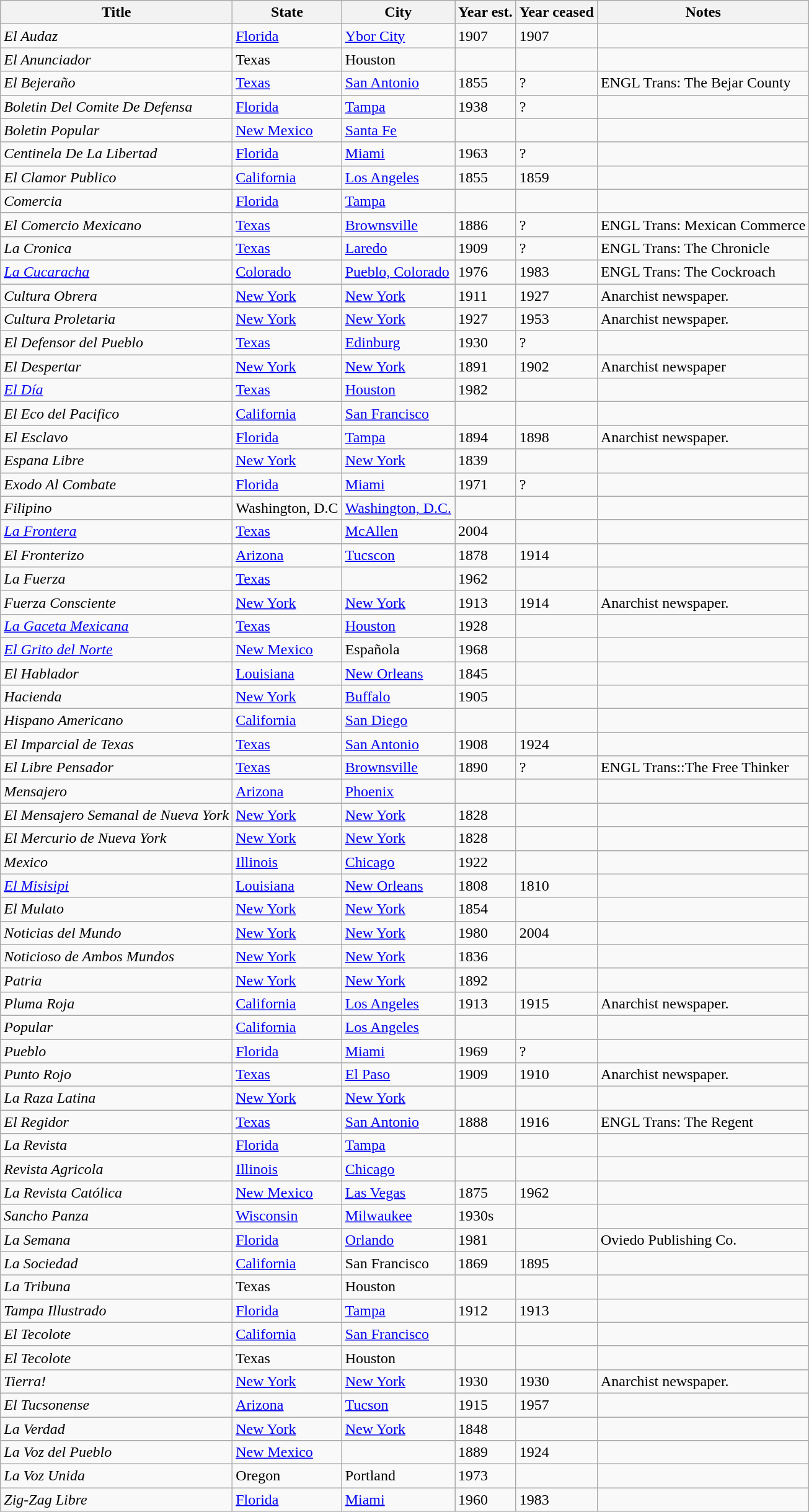<table class="wikitable sortable">
<tr>
<th>Title</th>
<th>State</th>
<th>City</th>
<th>Year est.</th>
<th>Year ceased</th>
<th>Notes</th>
</tr>
<tr>
<td><em>El Audaz</em></td>
<td><a href='#'>Florida</a></td>
<td><a href='#'>Ybor City</a></td>
<td>1907</td>
<td>1907</td>
<td></td>
</tr>
<tr>
<td><em>El Anunciador</em></td>
<td>Texas</td>
<td>Houston</td>
<td></td>
<td></td>
<td></td>
</tr>
<tr>
<td><em>El Bejeraño</em></td>
<td><a href='#'>Texas</a></td>
<td><a href='#'>San Antonio</a></td>
<td>1855</td>
<td>?</td>
<td>ENGL Trans: The Bejar County</td>
</tr>
<tr>
<td><em>Boletin Del Comite De Defensa</em></td>
<td><a href='#'>Florida</a></td>
<td><a href='#'>Tampa</a></td>
<td>1938</td>
<td>?</td>
<td></td>
</tr>
<tr>
<td><em>Boletin Popular</em> </td>
<td><a href='#'>New Mexico</a></td>
<td><a href='#'>Santa Fe</a></td>
<td></td>
<td></td>
<td></td>
</tr>
<tr>
<td><em>Centinela De La Libertad</em></td>
<td><a href='#'>Florida</a></td>
<td><a href='#'>Miami</a></td>
<td>1963</td>
<td>?</td>
<td></td>
</tr>
<tr>
<td><em>El Clamor Publico</em></td>
<td><a href='#'>California</a></td>
<td><a href='#'>Los Angeles</a></td>
<td>1855</td>
<td>1859</td>
<td></td>
</tr>
<tr>
<td><em>Comercia</em> </td>
<td><a href='#'>Florida</a></td>
<td><a href='#'>Tampa</a></td>
<td></td>
<td></td>
<td></td>
</tr>
<tr>
<td><em>El Comercio Mexicano</em></td>
<td><a href='#'>Texas</a></td>
<td><a href='#'>Brownsville</a></td>
<td>1886</td>
<td>?</td>
<td>ENGL Trans: Mexican Commerce</td>
</tr>
<tr>
<td><em>La Cronica</em></td>
<td><a href='#'>Texas</a></td>
<td><a href='#'>Laredo</a></td>
<td>1909</td>
<td>?</td>
<td>ENGL Trans: The Chronicle</td>
</tr>
<tr>
<td><em><a href='#'>La Cucaracha</a></em></td>
<td><a href='#'>Colorado</a></td>
<td><a href='#'>Pueblo, Colorado</a></td>
<td>1976</td>
<td>1983</td>
<td>ENGL Trans: The Cockroach</td>
</tr>
<tr>
<td><em>Cultura Obrera</em></td>
<td><a href='#'>New York</a></td>
<td><a href='#'>New York</a></td>
<td>1911</td>
<td>1927</td>
<td>Anarchist newspaper.</td>
</tr>
<tr>
<td><em>Cultura Proletaria</em></td>
<td><a href='#'>New York</a></td>
<td><a href='#'>New York</a></td>
<td>1927</td>
<td>1953</td>
<td>Anarchist newspaper.</td>
</tr>
<tr>
<td><em>El Defensor del Pueblo</em></td>
<td><a href='#'>Texas</a></td>
<td><a href='#'>Edinburg</a></td>
<td>1930</td>
<td>?</td>
<td></td>
</tr>
<tr>
<td><em>El Despertar</em></td>
<td><a href='#'>New York</a></td>
<td><a href='#'>New York</a></td>
<td>1891 </td>
<td>1902</td>
<td>Anarchist newspaper</td>
</tr>
<tr>
<td><em><a href='#'>El Día</a></em></td>
<td><a href='#'>Texas</a></td>
<td><a href='#'>Houston</a></td>
<td>1982</td>
<td></td>
<td></td>
</tr>
<tr>
<td><em>El Eco del Pacifico</em> </td>
<td><a href='#'>California</a></td>
<td><a href='#'>San Francisco</a></td>
<td></td>
<td></td>
<td></td>
</tr>
<tr>
<td><em>El Esclavo</em></td>
<td><a href='#'>Florida</a></td>
<td><a href='#'>Tampa</a></td>
<td>1894</td>
<td>1898</td>
<td>Anarchist newspaper.</td>
</tr>
<tr>
<td><em>Espana Libre</em></td>
<td><a href='#'>New York</a></td>
<td><a href='#'>New York</a></td>
<td>1839 </td>
<td></td>
<td></td>
</tr>
<tr>
<td><em>Exodo Al Combate</em></td>
<td><a href='#'>Florida</a></td>
<td><a href='#'>Miami</a></td>
<td>1971</td>
<td>?</td>
<td></td>
</tr>
<tr>
<td><em>Filipino</em> </td>
<td>Washington, D.C</td>
<td><a href='#'>Washington, D.C.</a></td>
<td></td>
<td></td>
<td></td>
</tr>
<tr>
<td><em><a href='#'>La Frontera</a></em></td>
<td><a href='#'>Texas</a></td>
<td><a href='#'>McAllen</a></td>
<td>2004</td>
<td></td>
<td></td>
</tr>
<tr>
<td><em>El Fronterizo</em></td>
<td><a href='#'>Arizona</a></td>
<td><a href='#'>Tucscon</a></td>
<td>1878</td>
<td>1914</td>
<td></td>
</tr>
<tr>
<td><em>La Fuerza</em></td>
<td><a href='#'>Texas</a></td>
<td></td>
<td>1962</td>
<td></td>
<td></td>
</tr>
<tr>
<td><em>Fuerza Consciente</em></td>
<td><a href='#'>New York</a></td>
<td><a href='#'>New York</a></td>
<td>1913</td>
<td>1914</td>
<td>Anarchist newspaper.</td>
</tr>
<tr>
<td><em><a href='#'>La Gaceta Mexicana</a></em></td>
<td><a href='#'>Texas</a></td>
<td><a href='#'>Houston</a></td>
<td>1928</td>
<td></td>
<td></td>
</tr>
<tr>
<td><em><a href='#'>El Grito del Norte</a></em></td>
<td><a href='#'>New Mexico</a></td>
<td>Española</td>
<td>1968</td>
<td></td>
<td></td>
</tr>
<tr>
<td><em>El Hablador</em></td>
<td><a href='#'>Louisiana</a></td>
<td><a href='#'>New Orleans</a></td>
<td>1845</td>
<td></td>
<td></td>
</tr>
<tr>
<td><em>Hacienda</em> </td>
<td><a href='#'>New York</a></td>
<td><a href='#'>Buffalo</a></td>
<td>1905 </td>
<td></td>
<td></td>
</tr>
<tr>
<td><em>Hispano Americano</em> </td>
<td><a href='#'>California</a></td>
<td><a href='#'>San Diego</a></td>
<td></td>
<td></td>
<td></td>
</tr>
<tr>
<td><em>El Imparcial de Texas</em></td>
<td><a href='#'>Texas</a></td>
<td><a href='#'>San Antonio</a></td>
<td>1908</td>
<td>1924</td>
<td></td>
</tr>
<tr>
<td><em>El Libre Pensador</em></td>
<td><a href='#'>Texas</a></td>
<td><a href='#'>Brownsville</a></td>
<td>1890</td>
<td>?</td>
<td>ENGL Trans::The Free Thinker</td>
</tr>
<tr>
<td><em>Mensajero</em> </td>
<td><a href='#'>Arizona</a></td>
<td><a href='#'>Phoenix</a></td>
<td></td>
<td></td>
<td></td>
</tr>
<tr>
<td><em>El Mensajero Semanal de Nueva York</em></td>
<td><a href='#'>New York</a></td>
<td><a href='#'>New York</a></td>
<td>1828 </td>
<td></td>
<td></td>
</tr>
<tr>
<td><em>El Mercurio de Nueva York</em></td>
<td><a href='#'>New York</a></td>
<td><a href='#'>New York</a></td>
<td>1828 </td>
<td></td>
<td></td>
</tr>
<tr>
<td><em>Mexico</em></td>
<td><a href='#'>Illinois</a></td>
<td><a href='#'>Chicago</a></td>
<td>1922 </td>
<td></td>
<td></td>
</tr>
<tr>
<td><em><a href='#'>El Misisipi</a></em></td>
<td><a href='#'>Louisiana</a></td>
<td><a href='#'>New Orleans</a></td>
<td>1808</td>
<td>1810</td>
<td></td>
</tr>
<tr>
<td><em>El Mulato</em></td>
<td><a href='#'>New York</a></td>
<td><a href='#'>New York</a></td>
<td>1854 </td>
<td></td>
<td></td>
</tr>
<tr>
<td><em>Noticias del Mundo</em></td>
<td><a href='#'>New York</a></td>
<td><a href='#'>New York</a></td>
<td>1980</td>
<td>2004</td>
<td></td>
</tr>
<tr>
<td><em>Noticioso de Ambos Mundos</em></td>
<td><a href='#'>New York</a></td>
<td><a href='#'>New York</a></td>
<td>1836</td>
<td></td>
<td></td>
</tr>
<tr>
<td><em>Patria</em></td>
<td><a href='#'>New York</a></td>
<td><a href='#'>New York</a></td>
<td>1892 </td>
<td></td>
<td></td>
</tr>
<tr>
<td><em>Pluma Roja</em></td>
<td><a href='#'>California</a></td>
<td><a href='#'>Los Angeles</a></td>
<td>1913</td>
<td>1915</td>
<td>Anarchist newspaper.</td>
</tr>
<tr>
<td><em>Popular</em> </td>
<td><a href='#'>California</a></td>
<td><a href='#'>Los Angeles</a></td>
<td></td>
<td></td>
<td></td>
</tr>
<tr>
<td><em>Pueblo</em></td>
<td><a href='#'>Florida</a></td>
<td><a href='#'>Miami</a></td>
<td>1969</td>
<td>?</td>
<td></td>
</tr>
<tr>
<td><em>Punto Rojo</em></td>
<td><a href='#'>Texas</a></td>
<td><a href='#'>El Paso</a></td>
<td>1909</td>
<td>1910</td>
<td>Anarchist newspaper.</td>
</tr>
<tr>
<td><em>La Raza Latina</em> </td>
<td><a href='#'>New York</a></td>
<td><a href='#'>New York</a></td>
<td></td>
<td></td>
<td></td>
</tr>
<tr>
<td><em>El Regidor</em></td>
<td><a href='#'>Texas</a></td>
<td><a href='#'>San Antonio</a></td>
<td>1888</td>
<td>1916</td>
<td>ENGL Trans: The Regent</td>
</tr>
<tr>
<td><em>La Revista</em></td>
<td><a href='#'>Florida</a></td>
<td><a href='#'>Tampa</a></td>
<td></td>
<td></td>
<td></td>
</tr>
<tr>
<td><em>Revista Agricola</em> </td>
<td><a href='#'>Illinois</a></td>
<td><a href='#'>Chicago</a></td>
<td></td>
<td></td>
<td></td>
</tr>
<tr>
<td><em>La Revista Católica</em></td>
<td><a href='#'>New Mexico</a></td>
<td><a href='#'>Las Vegas</a></td>
<td>1875</td>
<td>1962</td>
<td></td>
</tr>
<tr>
<td><em>Sancho Panza</em> </td>
<td><a href='#'>Wisconsin</a></td>
<td><a href='#'>Milwaukee</a></td>
<td>1930s</td>
<td></td>
<td></td>
</tr>
<tr>
<td><em>La Semana</em></td>
<td><a href='#'>Florida</a></td>
<td><a href='#'>Orlando</a></td>
<td>1981</td>
<td></td>
<td>Oviedo Publishing Co.</td>
</tr>
<tr>
<td><em>La Sociedad</em></td>
<td><a href='#'>California</a></td>
<td>San Francisco</td>
<td>1869</td>
<td>1895</td>
<td></td>
</tr>
<tr>
<td><em>La Tribuna</em></td>
<td>Texas</td>
<td>Houston</td>
<td></td>
<td></td>
<td></td>
</tr>
<tr>
<td><em>Tampa Illustrado</em></td>
<td><a href='#'>Florida</a></td>
<td><a href='#'>Tampa</a></td>
<td>1912</td>
<td>1913</td>
<td></td>
</tr>
<tr>
<td><em>El Tecolote</em> </td>
<td><a href='#'>California</a></td>
<td><a href='#'>San Francisco</a></td>
<td></td>
<td></td>
<td></td>
</tr>
<tr>
<td><em>El Tecolote</em></td>
<td>Texas</td>
<td>Houston</td>
<td></td>
<td></td>
<td></td>
</tr>
<tr>
<td><em>Tierra!</em></td>
<td><a href='#'>New York</a></td>
<td><a href='#'>New York</a></td>
<td>1930</td>
<td>1930</td>
<td>Anarchist newspaper.</td>
</tr>
<tr>
<td><em>El Tucsonense</em></td>
<td><a href='#'>Arizona</a></td>
<td><a href='#'>Tucson</a></td>
<td>1915</td>
<td>1957</td>
<td></td>
</tr>
<tr>
<td><em>La Verdad</em></td>
<td><a href='#'>New York</a></td>
<td><a href='#'>New York</a></td>
<td>1848 </td>
<td></td>
<td></td>
</tr>
<tr>
<td><em>La Voz del Pueblo</em></td>
<td><a href='#'>New Mexico</a></td>
<td></td>
<td>1889</td>
<td>1924</td>
<td></td>
</tr>
<tr>
<td><em>La Voz Unida</em></td>
<td>Oregon</td>
<td>Portland</td>
<td>1973</td>
<td></td>
<td></td>
</tr>
<tr>
<td><em>Zig-Zag Libre</em></td>
<td><a href='#'>Florida</a></td>
<td><a href='#'>Miami</a></td>
<td>1960</td>
<td>1983</td>
<td></td>
</tr>
</table>
